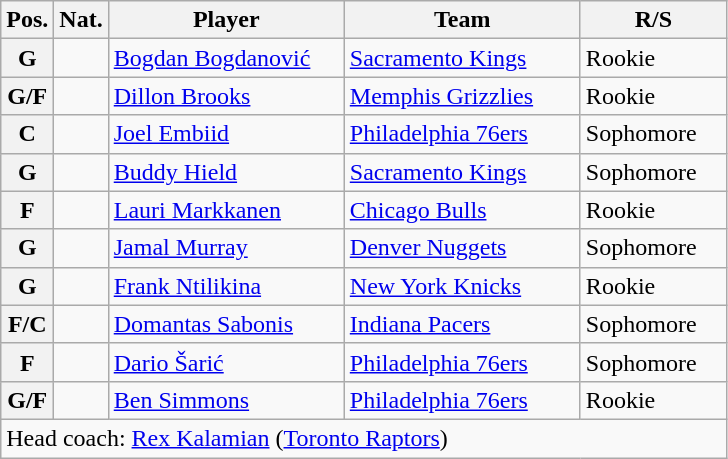<table class="wikitable">
<tr>
<th>Pos.</th>
<th>Nat.</th>
<th style="width:150px;">Player</th>
<th width=150>Team</th>
<th width=90>R/S</th>
</tr>
<tr>
<th>G</th>
<td style="text-align:center"></td>
<td><a href='#'>Bogdan Bogdanović</a></td>
<td><a href='#'>Sacramento Kings</a></td>
<td>Rookie</td>
</tr>
<tr>
<th>G/F</th>
<td style="text-align:center"></td>
<td><a href='#'>Dillon Brooks</a></td>
<td><a href='#'>Memphis Grizzlies</a></td>
<td>Rookie</td>
</tr>
<tr>
<th>C</th>
<td style="text-align:center"></td>
<td><a href='#'>Joel Embiid</a></td>
<td><a href='#'>Philadelphia 76ers</a></td>
<td>Sophomore</td>
</tr>
<tr>
<th>G</th>
<td style="text-align:center"></td>
<td><a href='#'>Buddy Hield</a></td>
<td><a href='#'>Sacramento Kings</a></td>
<td>Sophomore</td>
</tr>
<tr>
<th>F</th>
<td style="text-align:center"></td>
<td><a href='#'>Lauri Markkanen</a></td>
<td><a href='#'>Chicago Bulls</a></td>
<td>Rookie</td>
</tr>
<tr>
<th>G</th>
<td style="text-align:center"></td>
<td><a href='#'>Jamal Murray</a></td>
<td><a href='#'>Denver Nuggets</a></td>
<td>Sophomore</td>
</tr>
<tr>
<th>G</th>
<td style="text-align:center"></td>
<td><a href='#'>Frank Ntilikina</a></td>
<td><a href='#'>New York Knicks</a></td>
<td>Rookie</td>
</tr>
<tr>
<th>F/C</th>
<td style="text-align:center"></td>
<td><a href='#'>Domantas Sabonis</a></td>
<td><a href='#'>Indiana Pacers</a></td>
<td>Sophomore</td>
</tr>
<tr>
<th>F</th>
<td style="text-align:center"></td>
<td><a href='#'>Dario Šarić</a></td>
<td><a href='#'>Philadelphia 76ers</a></td>
<td>Sophomore</td>
</tr>
<tr>
<th>G/F</th>
<td style="text-align:center"></td>
<td><a href='#'>Ben Simmons</a></td>
<td><a href='#'>Philadelphia 76ers</a></td>
<td>Rookie</td>
</tr>
<tr>
<td colspan="5">Head coach:  <a href='#'>Rex Kalamian</a> (<a href='#'>Toronto Raptors</a>)</td>
</tr>
</table>
